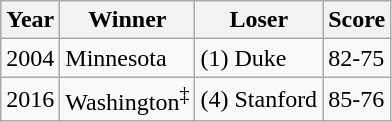<table class="wikitable">
<tr>
<th>Year</th>
<th>Winner</th>
<th>Loser</th>
<th>Score</th>
</tr>
<tr>
<td>2004</td>
<td>Minnesota</td>
<td>(1) Duke</td>
<td>82-75</td>
</tr>
<tr>
<td>2016</td>
<td>Washington<sup>‡</sup></td>
<td>(4) Stanford</td>
<td>85-76</td>
</tr>
</table>
